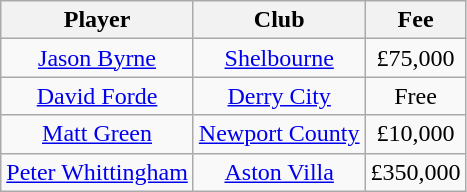<table class="wikitable" style="text-align: center">
<tr>
<th>Player</th>
<th>Club</th>
<th>Fee</th>
</tr>
<tr>
<td> <a href='#'>Jason Byrne</a></td>
<td> <a href='#'>Shelbourne</a></td>
<td>£75,000</td>
</tr>
<tr>
<td> <a href='#'>David Forde</a></td>
<td> <a href='#'>Derry City</a></td>
<td>Free</td>
</tr>
<tr>
<td><a href='#'>Matt Green</a></td>
<td> <a href='#'>Newport County</a></td>
<td>£10,000</td>
</tr>
<tr>
<td><a href='#'>Peter Whittingham</a></td>
<td><a href='#'>Aston Villa</a></td>
<td>£350,000</td>
</tr>
</table>
